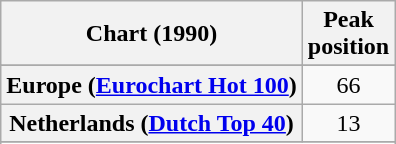<table class="wikitable sortable plainrowheaders" style="text-align:center">
<tr>
<th>Chart (1990)</th>
<th>Peak<br>position</th>
</tr>
<tr>
</tr>
<tr>
<th scope="row">Europe (<a href='#'>Eurochart Hot 100</a>)</th>
<td>66</td>
</tr>
<tr>
<th scope="row">Netherlands (<a href='#'>Dutch Top 40</a>)</th>
<td>13</td>
</tr>
<tr>
</tr>
<tr>
</tr>
<tr>
</tr>
<tr>
</tr>
<tr>
</tr>
</table>
